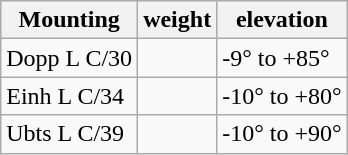<table class="wikitable" border="1">
<tr>
<th>Mounting</th>
<th>weight</th>
<th>elevation</th>
</tr>
<tr>
<td>Dopp L C/30</td>
<td></td>
<td>-9° to +85°</td>
</tr>
<tr>
<td>Einh L C/34</td>
<td></td>
<td>-10° to +80°</td>
</tr>
<tr>
<td>Ubts L C/39</td>
<td></td>
<td>-10° to +90°</td>
</tr>
</table>
